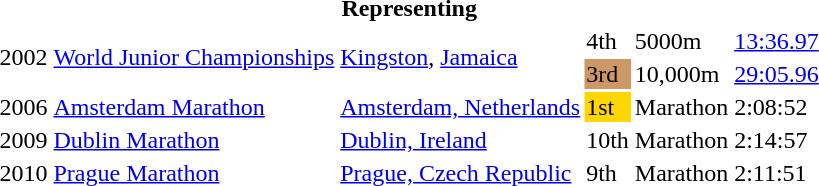<table>
<tr>
<th colspan="6">Representing </th>
</tr>
<tr>
<td rowspan=2>2002</td>
<td rowspan=2><a href='#'>World Junior Championships</a></td>
<td rowspan=2><a href='#'>Kingston</a>, <a href='#'>Jamaica</a></td>
<td>4th</td>
<td>5000m</td>
<td><a href='#'>13:36.97</a></td>
</tr>
<tr>
<td bgcolor="cc9966">3rd</td>
<td>10,000m</td>
<td><a href='#'>29:05.96</a></td>
</tr>
<tr>
<td>2006</td>
<td><a href='#'>Amsterdam Marathon</a></td>
<td><a href='#'>Amsterdam, Netherlands</a></td>
<td bgcolor="gold">1st</td>
<td>Marathon</td>
<td>2:08:52</td>
</tr>
<tr>
<td>2009</td>
<td><a href='#'>Dublin Marathon</a></td>
<td><a href='#'>Dublin, Ireland</a></td>
<td>10th</td>
<td>Marathon</td>
<td>2:14:57</td>
</tr>
<tr>
<td>2010</td>
<td><a href='#'>Prague Marathon</a></td>
<td><a href='#'>Prague, Czech Republic</a></td>
<td>9th</td>
<td>Marathon</td>
<td>2:11:51</td>
</tr>
</table>
